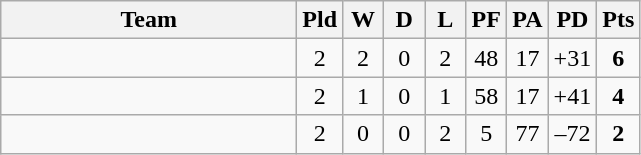<table class="wikitable" style="text-align:center;">
<tr>
<th width=190>Team</th>
<th width=20 abbr="Played">Pld</th>
<th width=20 abbr="Won">W</th>
<th width=20 abbr="Drawn">D</th>
<th width=20 abbr="Lost">L</th>
<th width=20 abbr="Points for">PF</th>
<th width=20 abbr="Points against">PA</th>
<th width=25 abbr="Points difference">PD</th>
<th width=20 abbr="Points">Pts</th>
</tr>
<tr>
<td align=left></td>
<td>2</td>
<td>2</td>
<td>0</td>
<td>2</td>
<td>48</td>
<td>17</td>
<td>+31</td>
<td><strong>6</strong></td>
</tr>
<tr>
<td align=left></td>
<td>2</td>
<td>1</td>
<td>0</td>
<td>1</td>
<td>58</td>
<td>17</td>
<td>+41</td>
<td><strong>4</strong></td>
</tr>
<tr>
<td align=left></td>
<td>2</td>
<td>0</td>
<td>0</td>
<td>2</td>
<td>5</td>
<td>77</td>
<td>–72</td>
<td><strong>2</strong></td>
</tr>
</table>
